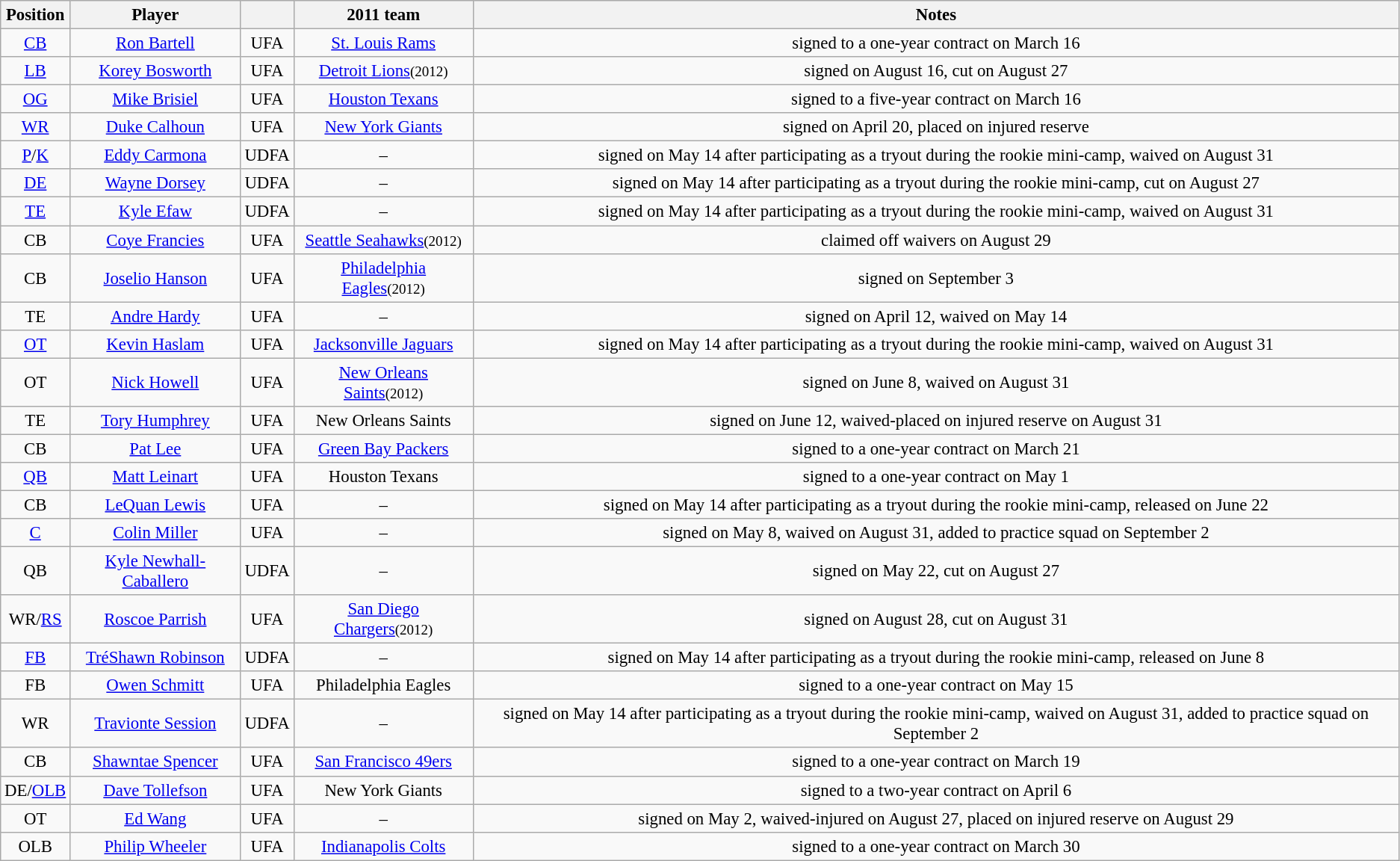<table class="wikitable" style="font-size: 95%; text-align: center;">
<tr>
<th>Position</th>
<th>Player</th>
<th></th>
<th>2011 team</th>
<th>Notes</th>
</tr>
<tr>
<td><a href='#'>CB</a></td>
<td><a href='#'>Ron Bartell</a></td>
<td>UFA</td>
<td><a href='#'>St. Louis Rams</a></td>
<td>signed to a one-year contract on March 16</td>
</tr>
<tr>
<td><a href='#'>LB</a></td>
<td><a href='#'>Korey Bosworth</a></td>
<td>UFA</td>
<td><a href='#'>Detroit Lions</a><small>(2012)</small></td>
<td>signed on August 16, cut on August 27</td>
</tr>
<tr>
<td><a href='#'>OG</a></td>
<td><a href='#'>Mike Brisiel</a></td>
<td>UFA</td>
<td><a href='#'>Houston Texans</a></td>
<td>signed to a five-year contract on March 16</td>
</tr>
<tr>
<td><a href='#'>WR</a></td>
<td><a href='#'>Duke Calhoun</a></td>
<td>UFA</td>
<td><a href='#'>New York Giants</a></td>
<td>signed on April 20, placed on injured reserve</td>
</tr>
<tr>
<td><a href='#'>P</a>/<a href='#'>K</a></td>
<td><a href='#'>Eddy Carmona</a></td>
<td>UDFA</td>
<td>–</td>
<td>signed on May 14 after participating as a tryout during the rookie mini-camp, waived on August 31</td>
</tr>
<tr>
<td><a href='#'>DE</a></td>
<td><a href='#'>Wayne Dorsey</a></td>
<td>UDFA</td>
<td>–</td>
<td>signed on May 14 after participating as a tryout during the rookie mini-camp, cut on August 27</td>
</tr>
<tr>
<td><a href='#'>TE</a></td>
<td><a href='#'>Kyle Efaw</a></td>
<td>UDFA</td>
<td>–</td>
<td>signed on May 14 after participating as a tryout during the rookie mini-camp, waived on August 31</td>
</tr>
<tr>
<td>CB</td>
<td><a href='#'>Coye Francies</a></td>
<td>UFA</td>
<td><a href='#'>Seattle Seahawks</a><small>(2012)</small></td>
<td>claimed off waivers on August 29</td>
</tr>
<tr>
<td>CB</td>
<td><a href='#'>Joselio Hanson</a></td>
<td>UFA</td>
<td><a href='#'>Philadelphia Eagles</a><small>(2012)</small></td>
<td>signed on September 3</td>
</tr>
<tr>
<td>TE</td>
<td><a href='#'>Andre Hardy</a></td>
<td>UFA</td>
<td>–</td>
<td>signed on April 12, waived on May 14</td>
</tr>
<tr>
<td><a href='#'>OT</a></td>
<td><a href='#'>Kevin Haslam</a></td>
<td>UFA</td>
<td><a href='#'>Jacksonville Jaguars</a></td>
<td>signed on May 14 after participating as a tryout during the rookie mini-camp, waived on August 31</td>
</tr>
<tr>
<td>OT</td>
<td><a href='#'>Nick Howell</a></td>
<td>UFA</td>
<td><a href='#'>New Orleans Saints</a><small>(2012)</small></td>
<td>signed on June 8, waived on August 31</td>
</tr>
<tr>
<td>TE</td>
<td><a href='#'>Tory Humphrey</a></td>
<td>UFA</td>
<td>New Orleans Saints</td>
<td>signed on June 12, waived-placed on injured reserve on August 31</td>
</tr>
<tr>
<td>CB</td>
<td><a href='#'>Pat Lee</a></td>
<td>UFA</td>
<td><a href='#'>Green Bay Packers</a></td>
<td>signed to a one-year contract on March 21</td>
</tr>
<tr>
<td><a href='#'>QB</a></td>
<td><a href='#'>Matt Leinart</a></td>
<td>UFA</td>
<td>Houston Texans</td>
<td>signed to a one-year contract on May 1</td>
</tr>
<tr>
<td>CB</td>
<td><a href='#'>LeQuan Lewis</a></td>
<td>UFA</td>
<td>–</td>
<td>signed on May 14 after participating as a tryout during the rookie mini-camp, released on June 22</td>
</tr>
<tr>
<td><a href='#'>C</a></td>
<td><a href='#'>Colin Miller</a></td>
<td>UFA</td>
<td>–</td>
<td>signed on May 8, waived on August 31, added to practice squad on September 2</td>
</tr>
<tr>
<td>QB</td>
<td><a href='#'>Kyle Newhall-Caballero</a></td>
<td>UDFA</td>
<td>–</td>
<td>signed on May 22, cut on August 27</td>
</tr>
<tr>
<td>WR/<a href='#'>RS</a></td>
<td><a href='#'>Roscoe Parrish</a></td>
<td>UFA</td>
<td><a href='#'>San Diego Chargers</a><small>(2012)</small></td>
<td>signed on August 28, cut on August 31</td>
</tr>
<tr>
<td><a href='#'>FB</a></td>
<td><a href='#'>TréShawn Robinson</a></td>
<td>UDFA</td>
<td>–</td>
<td>signed on May 14 after participating as a tryout during the rookie mini-camp, released on June 8</td>
</tr>
<tr>
<td>FB</td>
<td><a href='#'>Owen Schmitt</a></td>
<td>UFA</td>
<td>Philadelphia Eagles</td>
<td>signed to a one-year contract on May 15</td>
</tr>
<tr>
<td>WR</td>
<td><a href='#'>Travionte Session</a></td>
<td>UDFA</td>
<td>–</td>
<td>signed on May 14 after participating as a tryout during the rookie mini-camp, waived on August 31, added to practice squad on September 2</td>
</tr>
<tr>
<td>CB</td>
<td><a href='#'>Shawntae Spencer</a></td>
<td>UFA</td>
<td><a href='#'>San Francisco 49ers</a></td>
<td>signed to a one-year contract on March 19</td>
</tr>
<tr>
<td>DE/<a href='#'>OLB</a></td>
<td><a href='#'>Dave Tollefson</a></td>
<td>UFA</td>
<td>New York Giants</td>
<td>signed to a two-year contract on April 6</td>
</tr>
<tr>
<td>OT</td>
<td><a href='#'>Ed Wang</a></td>
<td>UFA</td>
<td>–</td>
<td>signed on May 2, waived-injured on August 27, placed on injured reserve on August 29</td>
</tr>
<tr>
<td>OLB</td>
<td><a href='#'>Philip Wheeler</a></td>
<td>UFA</td>
<td><a href='#'>Indianapolis Colts</a></td>
<td>signed to a one-year contract on March 30</td>
</tr>
</table>
